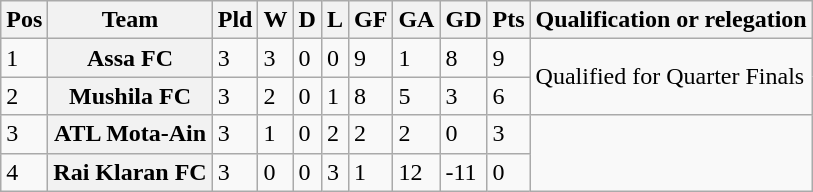<table class="wikitable">
<tr>
<th><abbr>Pos</abbr></th>
<th>Team</th>
<th><abbr>Pld</abbr></th>
<th><abbr>W</abbr></th>
<th><abbr>D</abbr></th>
<th><abbr>L</abbr></th>
<th><abbr>GF</abbr></th>
<th><abbr>GA</abbr></th>
<th><abbr>GD</abbr></th>
<th><abbr>Pts</abbr></th>
<th>Qualification or relegation</th>
</tr>
<tr>
<td>1</td>
<th>Assa FC</th>
<td>3</td>
<td>3</td>
<td>0</td>
<td>0</td>
<td>9</td>
<td>1</td>
<td>8</td>
<td>9</td>
<td rowspan="2">Qualified for Quarter Finals</td>
</tr>
<tr>
<td>2</td>
<th>Mushila FC</th>
<td>3</td>
<td>2</td>
<td>0</td>
<td>1</td>
<td>8</td>
<td>5</td>
<td>3</td>
<td>6</td>
</tr>
<tr>
<td>3</td>
<th>ATL Mota-Ain</th>
<td>3</td>
<td>1</td>
<td>0</td>
<td>2</td>
<td>2</td>
<td>2</td>
<td>0</td>
<td>3</td>
<td rowspan="2"></td>
</tr>
<tr>
<td>4</td>
<th>Rai Klaran FC</th>
<td>3</td>
<td>0</td>
<td>0</td>
<td>3</td>
<td>1</td>
<td>12</td>
<td>-11</td>
<td>0</td>
</tr>
</table>
